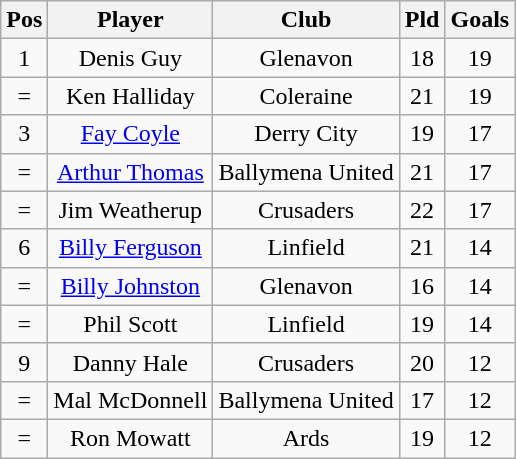<table class="wikitable" style="text-align: center;">
<tr>
<th>Pos</th>
<th>Player</th>
<th>Club</th>
<th>Pld</th>
<th>Goals</th>
</tr>
<tr>
<td>1</td>
<td>Denis Guy</td>
<td>Glenavon</td>
<td>18</td>
<td>19</td>
</tr>
<tr>
<td>=</td>
<td>Ken Halliday</td>
<td>Coleraine</td>
<td>21</td>
<td>19</td>
</tr>
<tr>
<td>3</td>
<td><a href='#'>Fay Coyle</a></td>
<td>Derry City</td>
<td>19</td>
<td>17</td>
</tr>
<tr>
<td>=</td>
<td><a href='#'>Arthur Thomas</a></td>
<td>Ballymena United</td>
<td>21</td>
<td>17</td>
</tr>
<tr>
<td>=</td>
<td>Jim Weatherup</td>
<td>Crusaders</td>
<td>22</td>
<td>17</td>
</tr>
<tr>
<td>6</td>
<td><a href='#'>Billy Ferguson</a></td>
<td>Linfield</td>
<td>21</td>
<td>14</td>
</tr>
<tr>
<td>=</td>
<td><a href='#'>Billy Johnston</a></td>
<td>Glenavon</td>
<td>16</td>
<td>14</td>
</tr>
<tr>
<td>=</td>
<td>Phil Scott</td>
<td>Linfield</td>
<td>19</td>
<td>14</td>
</tr>
<tr>
<td>9</td>
<td>Danny Hale</td>
<td>Crusaders</td>
<td>20</td>
<td>12</td>
</tr>
<tr>
<td>=</td>
<td>Mal McDonnell</td>
<td>Ballymena United</td>
<td>17</td>
<td>12</td>
</tr>
<tr>
<td>=</td>
<td>Ron Mowatt</td>
<td>Ards</td>
<td>19</td>
<td>12</td>
</tr>
</table>
